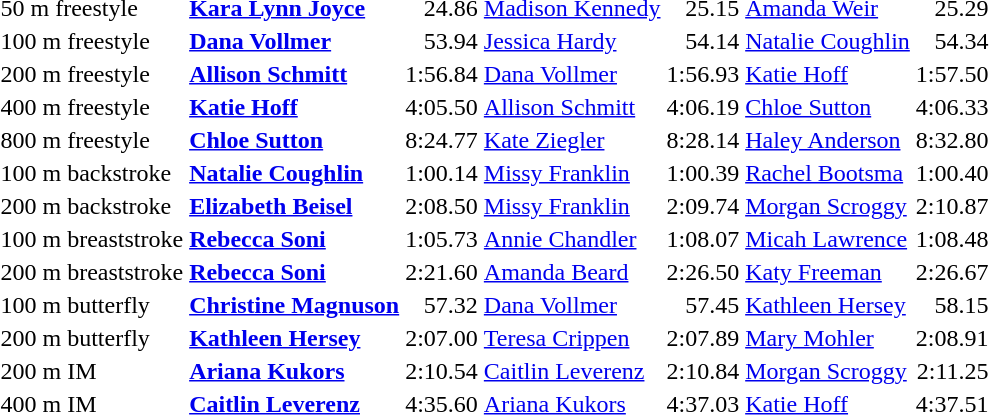<table>
<tr valign="top">
<td>50 m freestyle<br></td>
<td><strong><a href='#'>Kara Lynn Joyce</a></strong></td>
<td align="right">24.86</td>
<td><a href='#'>Madison Kennedy</a></td>
<td align="right">25.15</td>
<td><a href='#'>Amanda Weir</a></td>
<td align="right">25.29</td>
</tr>
<tr valign="top">
<td>100 m freestyle<br></td>
<td><strong><a href='#'>Dana Vollmer</a></strong></td>
<td align="right">53.94</td>
<td><a href='#'>Jessica Hardy</a></td>
<td align="right">54.14</td>
<td><a href='#'>Natalie Coughlin</a></td>
<td align="right">54.34</td>
</tr>
<tr valign="top">
<td>200 m freestyle<br></td>
<td><strong><a href='#'>Allison Schmitt</a></strong></td>
<td align="right">1:56.84</td>
<td><a href='#'>Dana Vollmer</a></td>
<td align="right">1:56.93</td>
<td><a href='#'>Katie Hoff</a></td>
<td align="right">1:57.50</td>
</tr>
<tr valign="top">
<td>400 m freestyle<br></td>
<td><strong><a href='#'>Katie Hoff</a></strong></td>
<td align="right">4:05.50</td>
<td><a href='#'>Allison Schmitt</a></td>
<td align="right">4:06.19</td>
<td><a href='#'>Chloe Sutton</a></td>
<td align="right">4:06.33</td>
</tr>
<tr valign="top">
<td>800 m freestyle<br></td>
<td><strong><a href='#'>Chloe Sutton</a></strong></td>
<td align="right">8:24.77</td>
<td><a href='#'>Kate Ziegler</a></td>
<td align="right">8:28.14</td>
<td><a href='#'>Haley Anderson</a></td>
<td align="right">8:32.80</td>
</tr>
<tr valign="top">
<td>100 m backstroke<br></td>
<td><strong><a href='#'>Natalie Coughlin</a></strong></td>
<td align="right">1:00.14</td>
<td><a href='#'>Missy Franklin</a></td>
<td align="right">1:00.39</td>
<td><a href='#'>Rachel Bootsma</a></td>
<td align="right">1:00.40</td>
</tr>
<tr valign="top">
<td>200 m backstroke<br></td>
<td><strong><a href='#'>Elizabeth Beisel</a></strong></td>
<td align="right">2:08.50</td>
<td><a href='#'>Missy Franklin</a></td>
<td align="right">2:09.74</td>
<td><a href='#'>Morgan Scroggy</a></td>
<td align="right">2:10.87</td>
</tr>
<tr valign="top">
<td>100 m breaststroke<br></td>
<td><strong><a href='#'>Rebecca Soni</a></strong></td>
<td align="right">1:05.73</td>
<td><a href='#'>Annie Chandler</a></td>
<td align="right">1:08.07</td>
<td><a href='#'>Micah Lawrence</a></td>
<td align="right">1:08.48</td>
</tr>
<tr valign="top">
<td>200 m breaststroke<br></td>
<td><strong><a href='#'>Rebecca Soni</a></strong></td>
<td align="right">2:21.60</td>
<td><a href='#'>Amanda Beard</a></td>
<td align="right">2:26.50</td>
<td><a href='#'>Katy Freeman</a></td>
<td align="right">2:26.67</td>
</tr>
<tr valign="top">
<td>100 m butterfly<br></td>
<td><strong><a href='#'>Christine Magnuson</a></strong></td>
<td align="right">57.32</td>
<td><a href='#'>Dana Vollmer</a></td>
<td align="right">57.45</td>
<td><a href='#'>Kathleen Hersey</a></td>
<td align="right">58.15</td>
</tr>
<tr valign="top">
<td>200 m butterfly<br></td>
<td><strong><a href='#'>Kathleen Hersey</a></strong></td>
<td align="right">2:07.00</td>
<td><a href='#'>Teresa Crippen</a></td>
<td align="right">2:07.89</td>
<td><a href='#'>Mary Mohler</a></td>
<td align="right">2:08.91</td>
</tr>
<tr valign="top">
<td>200 m IM<br></td>
<td><strong><a href='#'>Ariana Kukors</a></strong></td>
<td align="right">2:10.54</td>
<td><a href='#'>Caitlin Leverenz</a></td>
<td align="right">2:10.84</td>
<td><a href='#'>Morgan Scroggy</a></td>
<td align="right">2:11.25</td>
</tr>
<tr valign="top">
<td>400 m IM<br></td>
<td><strong><a href='#'>Caitlin Leverenz</a></strong></td>
<td align="right">4:35.60</td>
<td><a href='#'>Ariana Kukors</a></td>
<td align="right">4:37.03</td>
<td><a href='#'>Katie Hoff</a></td>
<td align="right">4:37.51</td>
</tr>
</table>
